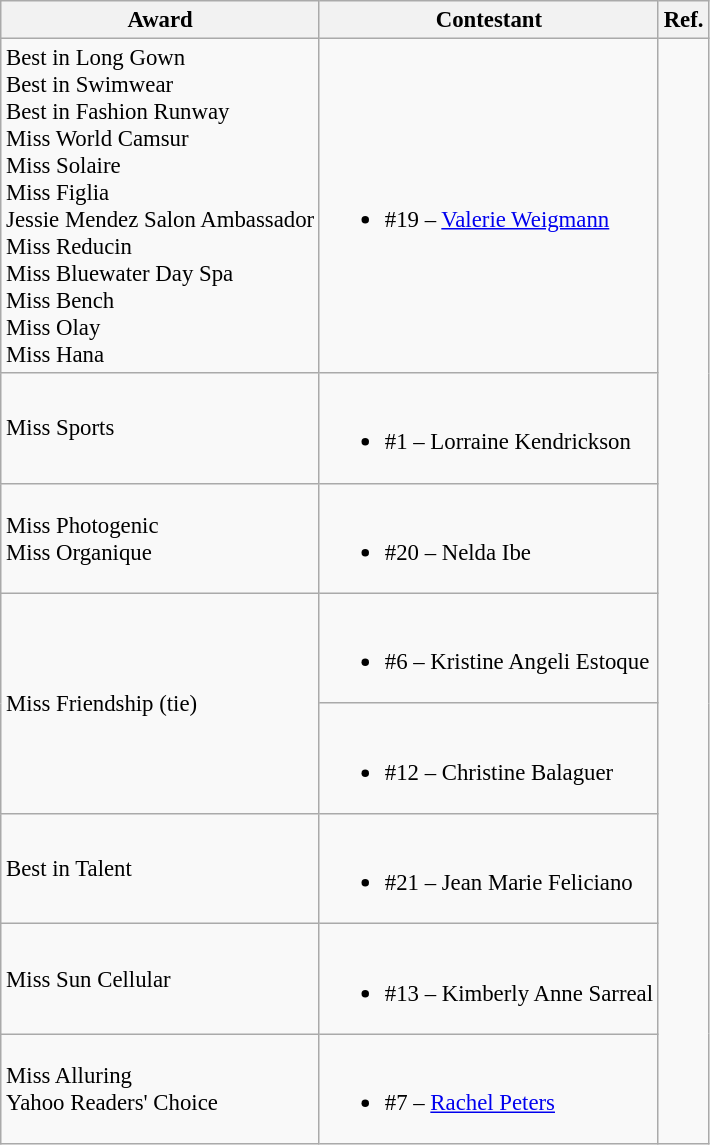<table class="wikitable sortable" style="font-size: 95%;">
<tr>
<th>Award</th>
<th>Contestant</th>
<th>Ref.</th>
</tr>
<tr>
<td>Best in Long Gown<br>Best in Swimwear<br>Best in Fashion Runway<br>Miss World Camsur<br>Miss Solaire<br>Miss Figlia<br>Jessie Mendez Salon Ambassador<br>Miss Reducin<br>Miss Bluewater Day Spa<br>Miss Bench<br>Miss Olay<br>Miss Hana</td>
<td><br><ul><li>#19 – <a href='#'>Valerie Weigmann</a></li></ul></td>
<td rowspan="21"><br></td>
</tr>
<tr>
<td>Miss Sports</td>
<td><br><ul><li>#1 – Lorraine Kendrickson</li></ul></td>
</tr>
<tr>
<td>Miss Photogenic<br>Miss Organique</td>
<td><br><ul><li>#20 – Nelda Ibe</li></ul></td>
</tr>
<tr>
<td rowspan="2">Miss Friendship (tie)</td>
<td><br><ul><li>#6 – Kristine Angeli Estoque</li></ul></td>
</tr>
<tr>
<td><br><ul><li>#12 – Christine Balaguer</li></ul></td>
</tr>
<tr>
<td>Best in Talent</td>
<td><br><ul><li>#21 – Jean Marie Feliciano</li></ul></td>
</tr>
<tr>
<td>Miss Sun Cellular</td>
<td><br><ul><li>#13 – Kimberly Anne Sarreal</li></ul></td>
</tr>
<tr>
<td>Miss Alluring<br>Yahoo Readers' Choice</td>
<td><br><ul><li>#7 – <a href='#'>Rachel Peters</a></li></ul></td>
</tr>
</table>
